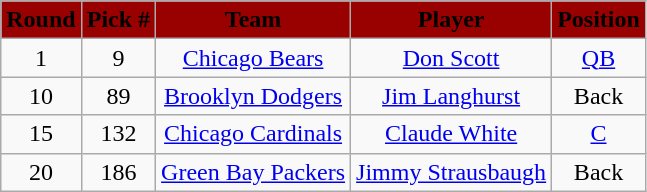<table class="wikitable" style="text-align:center">
<tr style="background:#900;">
<td><strong><span>Round</span></strong></td>
<td><strong><span>Pick #</span></strong></td>
<td><strong><span>Team</span></strong></td>
<td><strong><span>Player</span></strong></td>
<td><strong><span>Position</span></strong></td>
</tr>
<tr>
<td>1</td>
<td align=center>9</td>
<td><a href='#'>Chicago Bears</a></td>
<td><a href='#'>Don Scott</a></td>
<td><a href='#'>QB</a></td>
</tr>
<tr>
<td>10</td>
<td align=center>89</td>
<td><a href='#'>Brooklyn Dodgers</a></td>
<td><a href='#'>Jim Langhurst</a></td>
<td>Back</td>
</tr>
<tr>
<td>15</td>
<td align=center>132</td>
<td><a href='#'>Chicago Cardinals</a></td>
<td><a href='#'>Claude White</a></td>
<td><a href='#'>C</a></td>
</tr>
<tr>
<td>20</td>
<td align=center>186</td>
<td><a href='#'>Green Bay Packers</a></td>
<td><a href='#'>Jimmy Strausbaugh</a></td>
<td>Back</td>
</tr>
</table>
